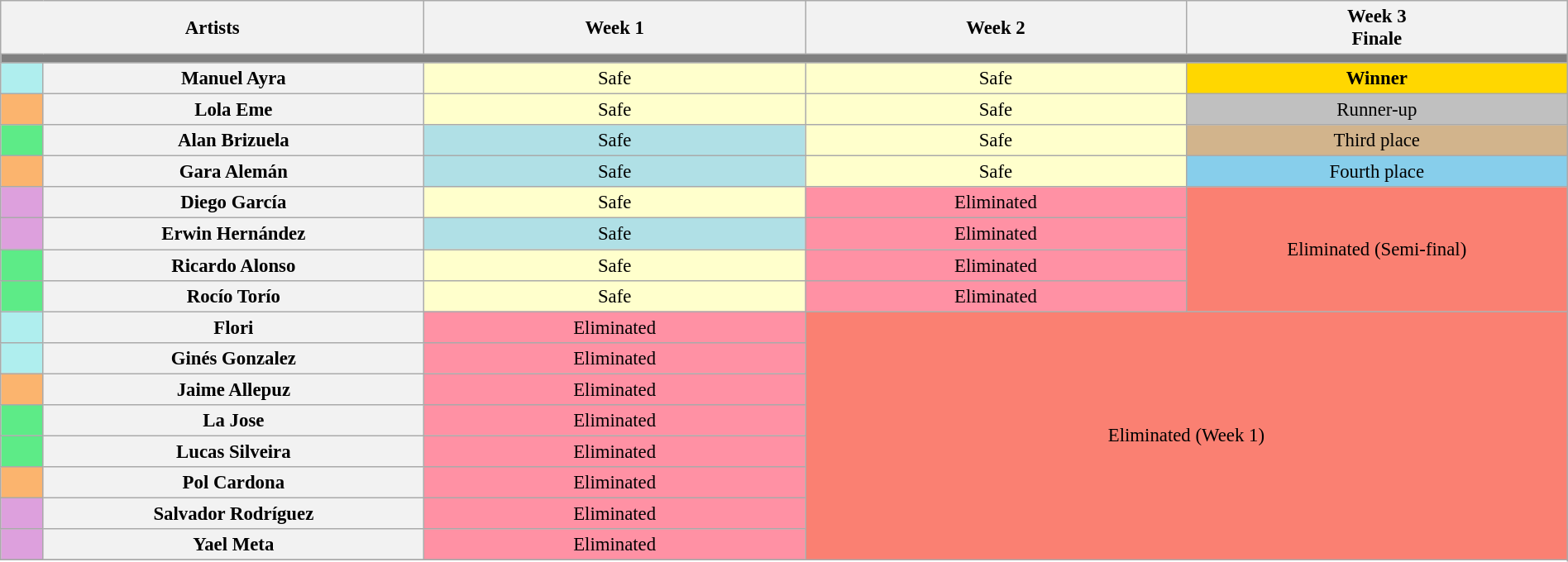<table class="wikitable" style="text-align:center; font-size:95%; width:100%">
<tr>
<th colspan="2" style="width:20%">Artists</th>
<th style="width:18%">Week 1</th>
<th style="width:18%">Week 2</th>
<th style="width:18%">Week 3<br>Finale</th>
</tr>
<tr>
<th colspan="6" style="background:gray"></th>
</tr>
<tr>
<th style="background:#afeeee"></th>
<th>Manuel Ayra</th>
<td style="background:#FFFFCC">Safe</td>
<td style="background:#FFFFCC">Safe</td>
<td style="background:gold"><strong>Winner</strong></td>
</tr>
<tr>
<th style="background:#fbb46e"></th>
<th>Lola Eme</th>
<td style="background:#FFFFCC">Safe</td>
<td style="background:#FFFFCC">Safe</td>
<td style="background:silver">Runner-up</td>
</tr>
<tr>
<th style="background:#5deb87; width:02%"></th>
<th>Alan Brizuela</th>
<td style="background:#b0e0e6">Safe</td>
<td style="background:#FFFFCC">Safe</td>
<td style="background:tan">Third place</td>
</tr>
<tr>
<th style="background:#fbb46e"></th>
<th>Gara Alemán</th>
<td style="background:#b0e0e6">Safe</td>
<td style="background:#FFFFCC">Safe</td>
<td style="background:skyblue">Fourth place</td>
</tr>
<tr>
<th style="background:#dda0dd"></th>
<th>Diego García</th>
<td style="background:#FFFFCC">Safe</td>
<td style="background:#FF91A4">Eliminated</td>
<td style="background: salmon" rowspan="4">Eliminated (Semi-final)</td>
</tr>
<tr>
<th style="background:#dda0dd"></th>
<th>Erwin Hernández</th>
<td style="background:#b0e0e6">Safe</td>
<td style="background:#FF91A4">Eliminated</td>
</tr>
<tr>
<th style="background:#5deb87"></th>
<th>Ricardo Alonso</th>
<td style="background:#FFFFCC">Safe</td>
<td style="background:#FF91A4">Eliminated</td>
</tr>
<tr>
<th style="background:#5deb87"></th>
<th>Rocío Torío</th>
<td style="background:#FFFFCC">Safe</td>
<td style="background:#FF91A4">Eliminated</td>
</tr>
<tr>
<th style="background:#afeeee"></th>
<th>Flori</th>
<td style="background:#FF91A4">Eliminated</td>
<td style="background: salmon" colspan="2" rowspan="9">Eliminated (Week 1)</td>
</tr>
<tr>
<th style="background:#afeeee"></th>
<th>Ginés Gonzalez</th>
<td style="background:#FF91A4">Eliminated</td>
</tr>
<tr>
<th style="background:#fbb46e"></th>
<th>Jaime Allepuz</th>
<td style="background:#FF91A4">Eliminated</td>
</tr>
<tr>
<th style="background:#5deb87"></th>
<th>La Jose</th>
<td style="background:#FF91A4">Eliminated</td>
</tr>
<tr>
<th style="background:#5deb87"></th>
<th>Lucas Silveira</th>
<td style="background:#FF91A4">Eliminated</td>
</tr>
<tr>
<th style="background:#fbb46e"></th>
<th>Pol Cardona</th>
<td style="background:#FF91A4">Eliminated</td>
</tr>
<tr>
<th style="background:#dda0dd"></th>
<th>Salvador Rodríguez</th>
<td style="background:#FF91A4">Eliminated</td>
</tr>
<tr>
<th style="background:#dda0dd"></th>
<th>Yael Meta</th>
<td style="background:#FF91A4">Eliminated</td>
</tr>
<tr>
</tr>
</table>
